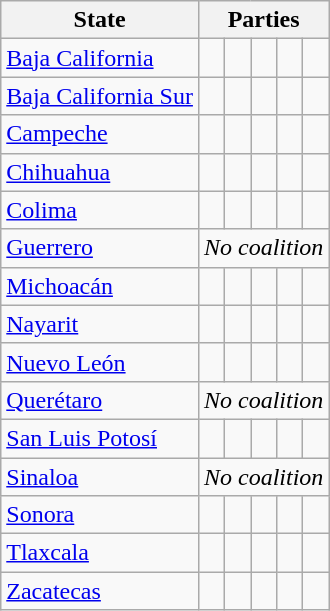<table class="wikitable">
<tr>
<th>State</th>
<th colspan="5">Parties</th>
</tr>
<tr>
<td><a href='#'>Baja California</a></td>
<td></td>
<td></td>
<td></td>
<td></td>
<td></td>
</tr>
<tr>
<td><a href='#'>Baja California Sur</a></td>
<td></td>
<td></td>
<td></td>
<td></td>
<td></td>
</tr>
<tr>
<td><a href='#'>Campeche</a></td>
<td></td>
<td></td>
<td></td>
<td></td>
<td></td>
</tr>
<tr>
<td><a href='#'>Chihuahua</a></td>
<td></td>
<td></td>
<td></td>
<td></td>
<td></td>
</tr>
<tr>
<td><a href='#'>Colima</a></td>
<td></td>
<td></td>
<td></td>
<td></td>
<td></td>
</tr>
<tr>
<td><a href='#'>Guerrero</a></td>
<td colspan="5" align="center"><em>No coalition</em></td>
</tr>
<tr>
<td><a href='#'>Michoacán</a></td>
<td></td>
<td></td>
<td></td>
<td></td>
<td></td>
</tr>
<tr>
<td><a href='#'>Nayarit</a></td>
<td></td>
<td></td>
<td></td>
<td></td>
<td></td>
</tr>
<tr>
<td><a href='#'>Nuevo León</a></td>
<td></td>
<td></td>
<td></td>
<td></td>
<td></td>
</tr>
<tr>
<td><a href='#'>Querétaro</a></td>
<td colspan="5" align="center"><em>No coalition</em></td>
</tr>
<tr>
<td><a href='#'>San Luis Potosí</a></td>
<td></td>
<td></td>
<td></td>
<td></td>
<td></td>
</tr>
<tr>
<td><a href='#'>Sinaloa</a></td>
<td colspan="5" align="center"><em>No coalition</em></td>
</tr>
<tr>
<td><a href='#'>Sonora</a></td>
<td></td>
<td></td>
<td></td>
<td></td>
<td></td>
</tr>
<tr>
<td><a href='#'>Tlaxcala</a></td>
<td></td>
<td></td>
<td></td>
<td></td>
<td></td>
</tr>
<tr>
<td><a href='#'>Zacatecas</a></td>
<td></td>
<td></td>
<td></td>
<td></td>
<td></td>
</tr>
</table>
